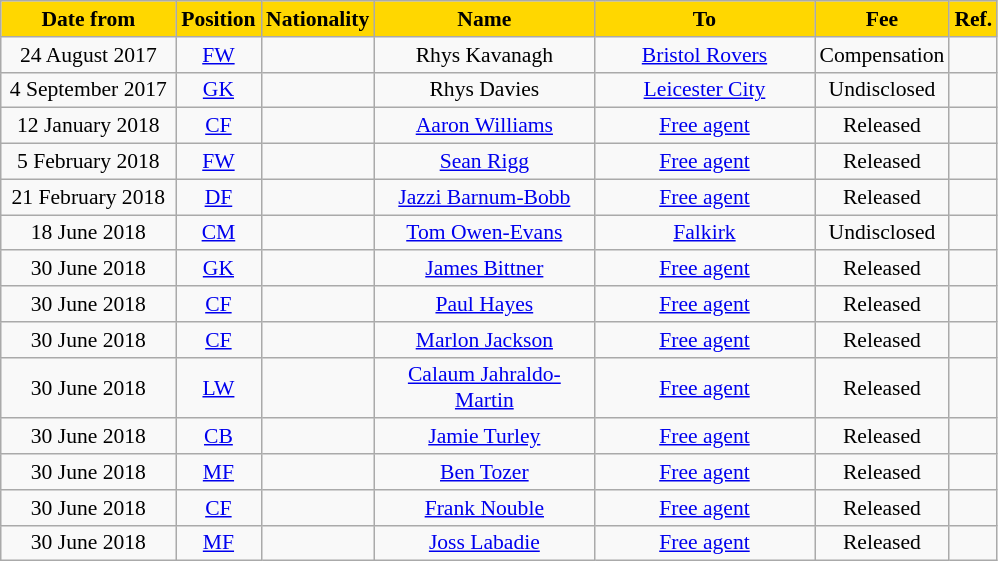<table class="wikitable"  style="text-align:center; font-size:90%; ">
<tr>
<th style="background:#FFD700; color:black; width:110px;">Date from</th>
<th style="background:#FFD700; color:black; width:50px;">Position</th>
<th style="background:#FFD700; color:black; width:50px;">Nationality</th>
<th style="background:#FFD700; color:black; width:140px;">Name</th>
<th style="background:#FFD700; color:black; width:140px;">To</th>
<th style="background:#FFD700; color:black; width:80px;">Fee</th>
<th style="background:#FFD700; color:black; width:25px;">Ref.</th>
</tr>
<tr>
<td>24 August 2017</td>
<td><a href='#'>FW</a></td>
<td></td>
<td>Rhys Kavanagh</td>
<td><a href='#'>Bristol Rovers</a></td>
<td>Compensation</td>
<td></td>
</tr>
<tr>
<td>4 September 2017</td>
<td><a href='#'>GK</a></td>
<td></td>
<td>Rhys Davies</td>
<td><a href='#'>Leicester City</a></td>
<td>Undisclosed</td>
<td></td>
</tr>
<tr>
<td>12 January 2018</td>
<td><a href='#'>CF</a></td>
<td></td>
<td><a href='#'>Aaron Williams</a></td>
<td><a href='#'>Free agent</a></td>
<td>Released</td>
<td></td>
</tr>
<tr>
<td>5 February 2018</td>
<td><a href='#'>FW</a></td>
<td></td>
<td><a href='#'>Sean Rigg</a></td>
<td><a href='#'>Free agent</a></td>
<td>Released</td>
<td></td>
</tr>
<tr>
<td>21 February 2018</td>
<td><a href='#'>DF</a></td>
<td></td>
<td><a href='#'>Jazzi Barnum-Bobb</a></td>
<td><a href='#'>Free agent</a></td>
<td>Released</td>
<td></td>
</tr>
<tr>
<td>18 June 2018</td>
<td><a href='#'>CM</a></td>
<td></td>
<td><a href='#'>Tom Owen-Evans</a></td>
<td><a href='#'>Falkirk</a></td>
<td>Undisclosed</td>
<td></td>
</tr>
<tr>
<td>30 June 2018</td>
<td><a href='#'>GK</a></td>
<td></td>
<td><a href='#'>James Bittner</a></td>
<td><a href='#'>Free agent</a></td>
<td>Released</td>
<td></td>
</tr>
<tr>
<td>30 June 2018</td>
<td><a href='#'>CF</a></td>
<td></td>
<td><a href='#'>Paul Hayes</a></td>
<td><a href='#'>Free agent</a></td>
<td>Released</td>
<td></td>
</tr>
<tr>
<td>30 June 2018</td>
<td><a href='#'>CF</a></td>
<td></td>
<td><a href='#'>Marlon Jackson</a></td>
<td><a href='#'>Free agent</a></td>
<td>Released</td>
<td></td>
</tr>
<tr>
<td>30 June 2018</td>
<td><a href='#'>LW</a></td>
<td></td>
<td><a href='#'>Calaum Jahraldo-Martin</a></td>
<td><a href='#'>Free agent</a></td>
<td>Released</td>
<td></td>
</tr>
<tr>
<td>30 June 2018</td>
<td><a href='#'>CB</a></td>
<td></td>
<td><a href='#'>Jamie Turley</a></td>
<td><a href='#'>Free agent</a></td>
<td>Released</td>
<td></td>
</tr>
<tr>
<td>30 June 2018</td>
<td><a href='#'>MF</a></td>
<td></td>
<td><a href='#'>Ben Tozer</a></td>
<td><a href='#'>Free agent</a></td>
<td>Released</td>
<td></td>
</tr>
<tr>
<td>30 June 2018</td>
<td><a href='#'>CF</a></td>
<td></td>
<td><a href='#'>Frank Nouble</a></td>
<td><a href='#'>Free agent</a></td>
<td>Released</td>
<td></td>
</tr>
<tr>
<td>30 June 2018</td>
<td><a href='#'>MF</a></td>
<td></td>
<td><a href='#'>Joss Labadie</a></td>
<td><a href='#'>Free agent</a></td>
<td>Released</td>
<td></td>
</tr>
</table>
